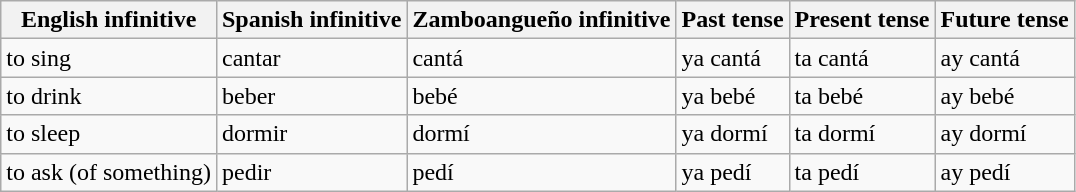<table class="wikitable">
<tr>
<th>English infinitive</th>
<th>Spanish infinitive</th>
<th>Zamboangueño infinitive</th>
<th>Past tense</th>
<th>Present tense</th>
<th>Future tense</th>
</tr>
<tr>
<td>to sing</td>
<td>cantar</td>
<td>cantá</td>
<td>ya cantá</td>
<td>ta cantá</td>
<td>ay cantá</td>
</tr>
<tr>
<td>to drink</td>
<td>beber</td>
<td>bebé</td>
<td>ya bebé</td>
<td>ta bebé</td>
<td>ay bebé</td>
</tr>
<tr>
<td>to sleep</td>
<td>dormir</td>
<td>dormí</td>
<td>ya dormí</td>
<td>ta dormí</td>
<td>ay dormí</td>
</tr>
<tr>
<td>to ask (of something)</td>
<td>pedir</td>
<td>pedí</td>
<td>ya pedí</td>
<td>ta pedí</td>
<td>ay pedí</td>
</tr>
</table>
